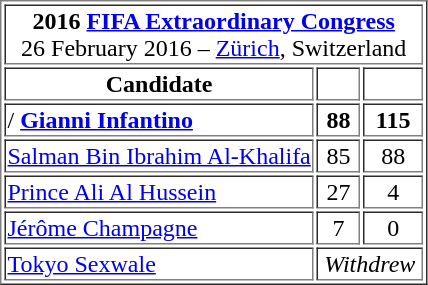<table border=1 >
<tr>
<td colspan=3 align=center><strong>2016 <a href='#'>FIFA Extraordinary Congress</a></strong><br>26 February 2016 – <a href='#'>Zürich</a>, Switzerland</td>
</tr>
<tr>
<th width=75%>Candidate</th>
<th align=center></th>
<th align=center></th>
</tr>
<tr>
<td>/ <strong><a href='#'>Gianni Infantino</a></strong></td>
<td align="center"><strong>88</strong></td>
<td align="center"><strong>115</strong></td>
</tr>
<tr>
<td> <a href='#'>Salman Bin Ibrahim Al-Khalifa</a></td>
<td align="center">85</td>
<td align="center">88</td>
</tr>
<tr>
<td> <a href='#'>Prince Ali Al Hussein</a></td>
<td align="center">27</td>
<td align="center">4</td>
</tr>
<tr>
<td> <a href='#'>Jérôme Champagne</a></td>
<td align="center">7</td>
<td align="center">0</td>
</tr>
<tr>
<td> <a href='#'>Tokyo Sexwale</a></td>
<td align="center" colspan=2><em>Withdrew</em></td>
</tr>
</table>
